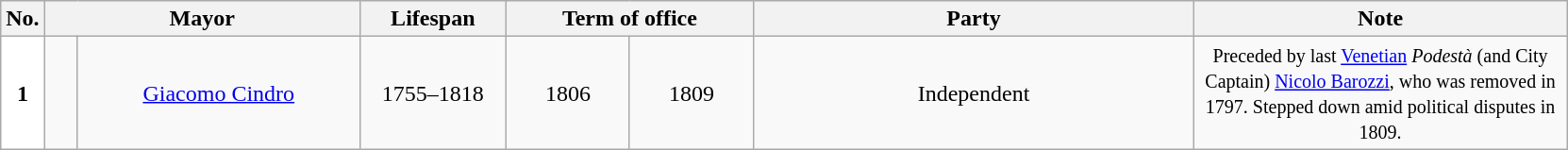<table class="wikitable" style="text-align:center;">
<tr>
<th>No.</th>
<th colspan=2>Mayor</th>
<th>Lifespan</th>
<th colspan=2>Term of office</th>
<th>Party</th>
<th>Note</th>
</tr>
<tr>
<td style="background: white; width:1em"><strong>1</strong></td>
<td style="width:1em;"></td>
<td style="width:12em;"><a href='#'>Giacomo Cindro</a></td>
<td style="width:6em;">1755–1818</td>
<td style="width:5em;"><small></small>1806</td>
<td style="width:5em;"><small></small>1809</td>
<td style="width:19em;">Independent</td>
<td style="width:16em;"><small>Preceded by last <a href='#'>Venetian</a> <em>Podestà</em> (and City Captain) <a href='#'>Nicolo Barozzi</a>, who was removed in 1797. Stepped down amid political disputes in 1809.</small></td>
</tr>
</table>
